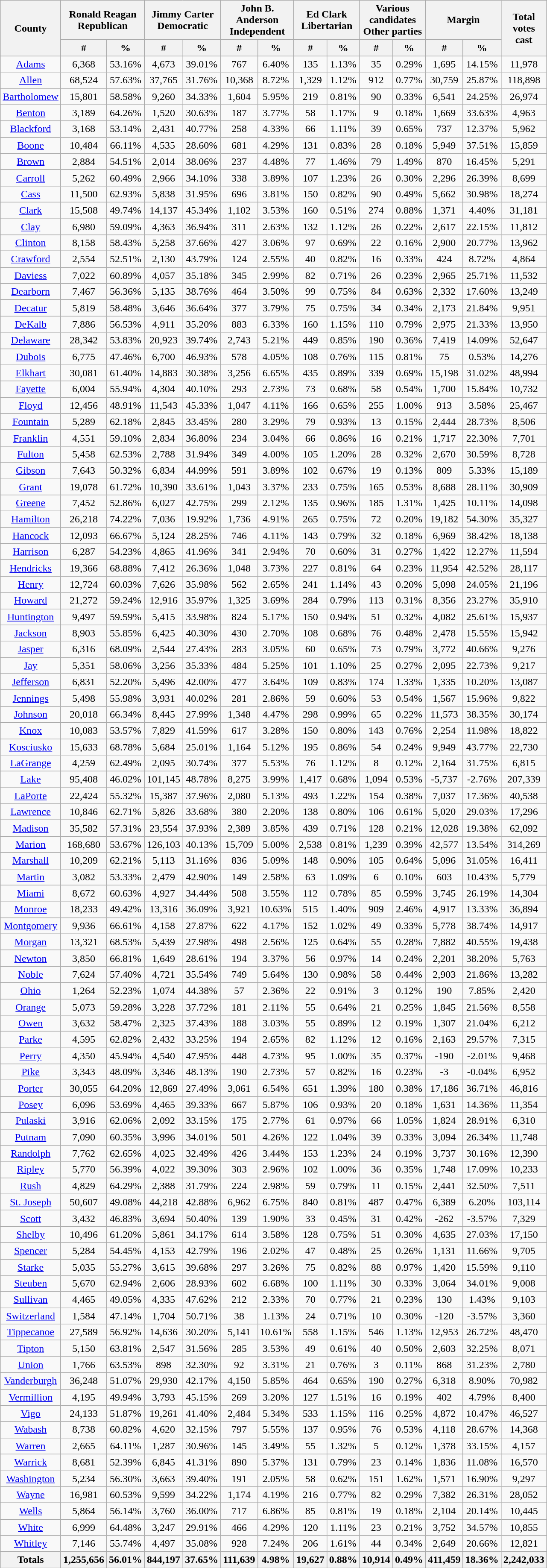<table width="60%"  class="wikitable sortable" style="text-align:center">
<tr>
<th colspan="1" rowspan="2">County</th>
<th style="text-align:center;" colspan="2">Ronald Reagan<br>Republican</th>
<th style="text-align:center;" colspan="2">Jimmy Carter<br>Democratic</th>
<th style="text-align:center;" colspan="2">John B. Anderson<br>Independent</th>
<th style="text-align:center;" colspan="2">Ed Clark<br>Libertarian</th>
<th style="text-align:center;" colspan="2">Various candidates<br>Other parties</th>
<th style="text-align:center;" colspan="2">Margin</th>
<th colspan="1" rowspan="2" style="text-align:center;">Total votes cast</th>
</tr>
<tr>
<th style="text-align:center;" data-sort-type="number">#</th>
<th style="text-align:center;" data-sort-type="number">%</th>
<th style="text-align:center;" data-sort-type="number">#</th>
<th style="text-align:center;" data-sort-type="number">%</th>
<th style="text-align:center;" data-sort-type="number">#</th>
<th style="text-align:center;" data-sort-type="number">%</th>
<th style="text-align:center;" data-sort-type="number">#</th>
<th style="text-align:center;" data-sort-type="number">%</th>
<th style="text-align:center;" data-sort-type="number">#</th>
<th style="text-align:center;" data-sort-type="number">%</th>
<th style="text-align:center;" data-sort-type="number">#</th>
<th style="text-align:center;" data-sort-type="number">%</th>
</tr>
<tr style="text-align:center;">
<td><a href='#'>Adams</a></td>
<td>6,368</td>
<td>53.16%</td>
<td>4,673</td>
<td>39.01%</td>
<td>767</td>
<td>6.40%</td>
<td>135</td>
<td>1.13%</td>
<td>35</td>
<td>0.29%</td>
<td>1,695</td>
<td>14.15%</td>
<td>11,978</td>
</tr>
<tr style="text-align:center;">
<td><a href='#'>Allen</a></td>
<td>68,524</td>
<td>57.63%</td>
<td>37,765</td>
<td>31.76%</td>
<td>10,368</td>
<td>8.72%</td>
<td>1,329</td>
<td>1.12%</td>
<td>912</td>
<td>0.77%</td>
<td>30,759</td>
<td>25.87%</td>
<td>118,898</td>
</tr>
<tr style="text-align:center;">
<td><a href='#'>Bartholomew</a></td>
<td>15,801</td>
<td>58.58%</td>
<td>9,260</td>
<td>34.33%</td>
<td>1,604</td>
<td>5.95%</td>
<td>219</td>
<td>0.81%</td>
<td>90</td>
<td>0.33%</td>
<td>6,541</td>
<td>24.25%</td>
<td>26,974</td>
</tr>
<tr style="text-align:center;">
<td><a href='#'>Benton</a></td>
<td>3,189</td>
<td>64.26%</td>
<td>1,520</td>
<td>30.63%</td>
<td>187</td>
<td>3.77%</td>
<td>58</td>
<td>1.17%</td>
<td>9</td>
<td>0.18%</td>
<td>1,669</td>
<td>33.63%</td>
<td>4,963</td>
</tr>
<tr style="text-align:center;">
<td><a href='#'>Blackford</a></td>
<td>3,168</td>
<td>53.14%</td>
<td>2,431</td>
<td>40.77%</td>
<td>258</td>
<td>4.33%</td>
<td>66</td>
<td>1.11%</td>
<td>39</td>
<td>0.65%</td>
<td>737</td>
<td>12.37%</td>
<td>5,962</td>
</tr>
<tr style="text-align:center;">
<td><a href='#'>Boone</a></td>
<td>10,484</td>
<td>66.11%</td>
<td>4,535</td>
<td>28.60%</td>
<td>681</td>
<td>4.29%</td>
<td>131</td>
<td>0.83%</td>
<td>28</td>
<td>0.18%</td>
<td>5,949</td>
<td>37.51%</td>
<td>15,859</td>
</tr>
<tr style="text-align:center;">
<td><a href='#'>Brown</a></td>
<td>2,884</td>
<td>54.51%</td>
<td>2,014</td>
<td>38.06%</td>
<td>237</td>
<td>4.48%</td>
<td>77</td>
<td>1.46%</td>
<td>79</td>
<td>1.49%</td>
<td>870</td>
<td>16.45%</td>
<td>5,291</td>
</tr>
<tr style="text-align:center;">
<td><a href='#'>Carroll</a></td>
<td>5,262</td>
<td>60.49%</td>
<td>2,966</td>
<td>34.10%</td>
<td>338</td>
<td>3.89%</td>
<td>107</td>
<td>1.23%</td>
<td>26</td>
<td>0.30%</td>
<td>2,296</td>
<td>26.39%</td>
<td>8,699</td>
</tr>
<tr style="text-align:center;">
<td><a href='#'>Cass</a></td>
<td>11,500</td>
<td>62.93%</td>
<td>5,838</td>
<td>31.95%</td>
<td>696</td>
<td>3.81%</td>
<td>150</td>
<td>0.82%</td>
<td>90</td>
<td>0.49%</td>
<td>5,662</td>
<td>30.98%</td>
<td>18,274</td>
</tr>
<tr style="text-align:center;">
<td><a href='#'>Clark</a></td>
<td>15,508</td>
<td>49.74%</td>
<td>14,137</td>
<td>45.34%</td>
<td>1,102</td>
<td>3.53%</td>
<td>160</td>
<td>0.51%</td>
<td>274</td>
<td>0.88%</td>
<td>1,371</td>
<td>4.40%</td>
<td>31,181</td>
</tr>
<tr style="text-align:center;">
<td><a href='#'>Clay</a></td>
<td>6,980</td>
<td>59.09%</td>
<td>4,363</td>
<td>36.94%</td>
<td>311</td>
<td>2.63%</td>
<td>132</td>
<td>1.12%</td>
<td>26</td>
<td>0.22%</td>
<td>2,617</td>
<td>22.15%</td>
<td>11,812</td>
</tr>
<tr style="text-align:center;">
<td><a href='#'>Clinton</a></td>
<td>8,158</td>
<td>58.43%</td>
<td>5,258</td>
<td>37.66%</td>
<td>427</td>
<td>3.06%</td>
<td>97</td>
<td>0.69%</td>
<td>22</td>
<td>0.16%</td>
<td>2,900</td>
<td>20.77%</td>
<td>13,962</td>
</tr>
<tr style="text-align:center;">
<td><a href='#'>Crawford</a></td>
<td>2,554</td>
<td>52.51%</td>
<td>2,130</td>
<td>43.79%</td>
<td>124</td>
<td>2.55%</td>
<td>40</td>
<td>0.82%</td>
<td>16</td>
<td>0.33%</td>
<td>424</td>
<td>8.72%</td>
<td>4,864</td>
</tr>
<tr style="text-align:center;">
<td><a href='#'>Daviess</a></td>
<td>7,022</td>
<td>60.89%</td>
<td>4,057</td>
<td>35.18%</td>
<td>345</td>
<td>2.99%</td>
<td>82</td>
<td>0.71%</td>
<td>26</td>
<td>0.23%</td>
<td>2,965</td>
<td>25.71%</td>
<td>11,532</td>
</tr>
<tr style="text-align:center;">
<td><a href='#'>Dearborn</a></td>
<td>7,467</td>
<td>56.36%</td>
<td>5,135</td>
<td>38.76%</td>
<td>464</td>
<td>3.50%</td>
<td>99</td>
<td>0.75%</td>
<td>84</td>
<td>0.63%</td>
<td>2,332</td>
<td>17.60%</td>
<td>13,249</td>
</tr>
<tr style="text-align:center;">
<td><a href='#'>Decatur</a></td>
<td>5,819</td>
<td>58.48%</td>
<td>3,646</td>
<td>36.64%</td>
<td>377</td>
<td>3.79%</td>
<td>75</td>
<td>0.75%</td>
<td>34</td>
<td>0.34%</td>
<td>2,173</td>
<td>21.84%</td>
<td>9,951</td>
</tr>
<tr style="text-align:center;">
<td><a href='#'>DeKalb</a></td>
<td>7,886</td>
<td>56.53%</td>
<td>4,911</td>
<td>35.20%</td>
<td>883</td>
<td>6.33%</td>
<td>160</td>
<td>1.15%</td>
<td>110</td>
<td>0.79%</td>
<td>2,975</td>
<td>21.33%</td>
<td>13,950</td>
</tr>
<tr style="text-align:center;">
<td><a href='#'>Delaware</a></td>
<td>28,342</td>
<td>53.83%</td>
<td>20,923</td>
<td>39.74%</td>
<td>2,743</td>
<td>5.21%</td>
<td>449</td>
<td>0.85%</td>
<td>190</td>
<td>0.36%</td>
<td>7,419</td>
<td>14.09%</td>
<td>52,647</td>
</tr>
<tr style="text-align:center;">
<td><a href='#'>Dubois</a></td>
<td>6,775</td>
<td>47.46%</td>
<td>6,700</td>
<td>46.93%</td>
<td>578</td>
<td>4.05%</td>
<td>108</td>
<td>0.76%</td>
<td>115</td>
<td>0.81%</td>
<td>75</td>
<td>0.53%</td>
<td>14,276</td>
</tr>
<tr style="text-align:center;">
<td><a href='#'>Elkhart</a></td>
<td>30,081</td>
<td>61.40%</td>
<td>14,883</td>
<td>30.38%</td>
<td>3,256</td>
<td>6.65%</td>
<td>435</td>
<td>0.89%</td>
<td>339</td>
<td>0.69%</td>
<td>15,198</td>
<td>31.02%</td>
<td>48,994</td>
</tr>
<tr style="text-align:center;">
<td><a href='#'>Fayette</a></td>
<td>6,004</td>
<td>55.94%</td>
<td>4,304</td>
<td>40.10%</td>
<td>293</td>
<td>2.73%</td>
<td>73</td>
<td>0.68%</td>
<td>58</td>
<td>0.54%</td>
<td>1,700</td>
<td>15.84%</td>
<td>10,732</td>
</tr>
<tr style="text-align:center;">
<td><a href='#'>Floyd</a></td>
<td>12,456</td>
<td>48.91%</td>
<td>11,543</td>
<td>45.33%</td>
<td>1,047</td>
<td>4.11%</td>
<td>166</td>
<td>0.65%</td>
<td>255</td>
<td>1.00%</td>
<td>913</td>
<td>3.58%</td>
<td>25,467</td>
</tr>
<tr style="text-align:center;">
<td><a href='#'>Fountain</a></td>
<td>5,289</td>
<td>62.18%</td>
<td>2,845</td>
<td>33.45%</td>
<td>280</td>
<td>3.29%</td>
<td>79</td>
<td>0.93%</td>
<td>13</td>
<td>0.15%</td>
<td>2,444</td>
<td>28.73%</td>
<td>8,506</td>
</tr>
<tr style="text-align:center;">
<td><a href='#'>Franklin</a></td>
<td>4,551</td>
<td>59.10%</td>
<td>2,834</td>
<td>36.80%</td>
<td>234</td>
<td>3.04%</td>
<td>66</td>
<td>0.86%</td>
<td>16</td>
<td>0.21%</td>
<td>1,717</td>
<td>22.30%</td>
<td>7,701</td>
</tr>
<tr style="text-align:center;">
<td><a href='#'>Fulton</a></td>
<td>5,458</td>
<td>62.53%</td>
<td>2,788</td>
<td>31.94%</td>
<td>349</td>
<td>4.00%</td>
<td>105</td>
<td>1.20%</td>
<td>28</td>
<td>0.32%</td>
<td>2,670</td>
<td>30.59%</td>
<td>8,728</td>
</tr>
<tr style="text-align:center;">
<td><a href='#'>Gibson</a></td>
<td>7,643</td>
<td>50.32%</td>
<td>6,834</td>
<td>44.99%</td>
<td>591</td>
<td>3.89%</td>
<td>102</td>
<td>0.67%</td>
<td>19</td>
<td>0.13%</td>
<td>809</td>
<td>5.33%</td>
<td>15,189</td>
</tr>
<tr style="text-align:center;">
<td><a href='#'>Grant</a></td>
<td>19,078</td>
<td>61.72%</td>
<td>10,390</td>
<td>33.61%</td>
<td>1,043</td>
<td>3.37%</td>
<td>233</td>
<td>0.75%</td>
<td>165</td>
<td>0.53%</td>
<td>8,688</td>
<td>28.11%</td>
<td>30,909</td>
</tr>
<tr style="text-align:center;">
<td><a href='#'>Greene</a></td>
<td>7,452</td>
<td>52.86%</td>
<td>6,027</td>
<td>42.75%</td>
<td>299</td>
<td>2.12%</td>
<td>135</td>
<td>0.96%</td>
<td>185</td>
<td>1.31%</td>
<td>1,425</td>
<td>10.11%</td>
<td>14,098</td>
</tr>
<tr style="text-align:center;">
<td><a href='#'>Hamilton</a></td>
<td>26,218</td>
<td>74.22%</td>
<td>7,036</td>
<td>19.92%</td>
<td>1,736</td>
<td>4.91%</td>
<td>265</td>
<td>0.75%</td>
<td>72</td>
<td>0.20%</td>
<td>19,182</td>
<td>54.30%</td>
<td>35,327</td>
</tr>
<tr style="text-align:center;">
<td><a href='#'>Hancock</a></td>
<td>12,093</td>
<td>66.67%</td>
<td>5,124</td>
<td>28.25%</td>
<td>746</td>
<td>4.11%</td>
<td>143</td>
<td>0.79%</td>
<td>32</td>
<td>0.18%</td>
<td>6,969</td>
<td>38.42%</td>
<td>18,138</td>
</tr>
<tr style="text-align:center;">
<td><a href='#'>Harrison</a></td>
<td>6,287</td>
<td>54.23%</td>
<td>4,865</td>
<td>41.96%</td>
<td>341</td>
<td>2.94%</td>
<td>70</td>
<td>0.60%</td>
<td>31</td>
<td>0.27%</td>
<td>1,422</td>
<td>12.27%</td>
<td>11,594</td>
</tr>
<tr style="text-align:center;">
<td><a href='#'>Hendricks</a></td>
<td>19,366</td>
<td>68.88%</td>
<td>7,412</td>
<td>26.36%</td>
<td>1,048</td>
<td>3.73%</td>
<td>227</td>
<td>0.81%</td>
<td>64</td>
<td>0.23%</td>
<td>11,954</td>
<td>42.52%</td>
<td>28,117</td>
</tr>
<tr style="text-align:center;">
<td><a href='#'>Henry</a></td>
<td>12,724</td>
<td>60.03%</td>
<td>7,626</td>
<td>35.98%</td>
<td>562</td>
<td>2.65%</td>
<td>241</td>
<td>1.14%</td>
<td>43</td>
<td>0.20%</td>
<td>5,098</td>
<td>24.05%</td>
<td>21,196</td>
</tr>
<tr style="text-align:center;">
<td><a href='#'>Howard</a></td>
<td>21,272</td>
<td>59.24%</td>
<td>12,916</td>
<td>35.97%</td>
<td>1,325</td>
<td>3.69%</td>
<td>284</td>
<td>0.79%</td>
<td>113</td>
<td>0.31%</td>
<td>8,356</td>
<td>23.27%</td>
<td>35,910</td>
</tr>
<tr style="text-align:center;">
<td><a href='#'>Huntington</a></td>
<td>9,497</td>
<td>59.59%</td>
<td>5,415</td>
<td>33.98%</td>
<td>824</td>
<td>5.17%</td>
<td>150</td>
<td>0.94%</td>
<td>51</td>
<td>0.32%</td>
<td>4,082</td>
<td>25.61%</td>
<td>15,937</td>
</tr>
<tr style="text-align:center;">
<td><a href='#'>Jackson</a></td>
<td>8,903</td>
<td>55.85%</td>
<td>6,425</td>
<td>40.30%</td>
<td>430</td>
<td>2.70%</td>
<td>108</td>
<td>0.68%</td>
<td>76</td>
<td>0.48%</td>
<td>2,478</td>
<td>15.55%</td>
<td>15,942</td>
</tr>
<tr style="text-align:center;">
<td><a href='#'>Jasper</a></td>
<td>6,316</td>
<td>68.09%</td>
<td>2,544</td>
<td>27.43%</td>
<td>283</td>
<td>3.05%</td>
<td>60</td>
<td>0.65%</td>
<td>73</td>
<td>0.79%</td>
<td>3,772</td>
<td>40.66%</td>
<td>9,276</td>
</tr>
<tr style="text-align:center;">
<td><a href='#'>Jay</a></td>
<td>5,351</td>
<td>58.06%</td>
<td>3,256</td>
<td>35.33%</td>
<td>484</td>
<td>5.25%</td>
<td>101</td>
<td>1.10%</td>
<td>25</td>
<td>0.27%</td>
<td>2,095</td>
<td>22.73%</td>
<td>9,217</td>
</tr>
<tr style="text-align:center;">
<td><a href='#'>Jefferson</a></td>
<td>6,831</td>
<td>52.20%</td>
<td>5,496</td>
<td>42.00%</td>
<td>477</td>
<td>3.64%</td>
<td>109</td>
<td>0.83%</td>
<td>174</td>
<td>1.33%</td>
<td>1,335</td>
<td>10.20%</td>
<td>13,087</td>
</tr>
<tr style="text-align:center;">
<td><a href='#'>Jennings</a></td>
<td>5,498</td>
<td>55.98%</td>
<td>3,931</td>
<td>40.02%</td>
<td>281</td>
<td>2.86%</td>
<td>59</td>
<td>0.60%</td>
<td>53</td>
<td>0.54%</td>
<td>1,567</td>
<td>15.96%</td>
<td>9,822</td>
</tr>
<tr style="text-align:center;">
<td><a href='#'>Johnson</a></td>
<td>20,018</td>
<td>66.34%</td>
<td>8,445</td>
<td>27.99%</td>
<td>1,348</td>
<td>4.47%</td>
<td>298</td>
<td>0.99%</td>
<td>65</td>
<td>0.22%</td>
<td>11,573</td>
<td>38.35%</td>
<td>30,174</td>
</tr>
<tr style="text-align:center;">
<td><a href='#'>Knox</a></td>
<td>10,083</td>
<td>53.57%</td>
<td>7,829</td>
<td>41.59%</td>
<td>617</td>
<td>3.28%</td>
<td>150</td>
<td>0.80%</td>
<td>143</td>
<td>0.76%</td>
<td>2,254</td>
<td>11.98%</td>
<td>18,822</td>
</tr>
<tr style="text-align:center;">
<td><a href='#'>Kosciusko</a></td>
<td>15,633</td>
<td>68.78%</td>
<td>5,684</td>
<td>25.01%</td>
<td>1,164</td>
<td>5.12%</td>
<td>195</td>
<td>0.86%</td>
<td>54</td>
<td>0.24%</td>
<td>9,949</td>
<td>43.77%</td>
<td>22,730</td>
</tr>
<tr style="text-align:center;">
<td><a href='#'>LaGrange</a></td>
<td>4,259</td>
<td>62.49%</td>
<td>2,095</td>
<td>30.74%</td>
<td>377</td>
<td>5.53%</td>
<td>76</td>
<td>1.12%</td>
<td>8</td>
<td>0.12%</td>
<td>2,164</td>
<td>31.75%</td>
<td>6,815</td>
</tr>
<tr style="text-align:center;">
<td><a href='#'>Lake</a></td>
<td>95,408</td>
<td>46.02%</td>
<td>101,145</td>
<td>48.78%</td>
<td>8,275</td>
<td>3.99%</td>
<td>1,417</td>
<td>0.68%</td>
<td>1,094</td>
<td>0.53%</td>
<td>-5,737</td>
<td>-2.76%</td>
<td>207,339</td>
</tr>
<tr style="text-align:center;">
<td><a href='#'>LaPorte</a></td>
<td>22,424</td>
<td>55.32%</td>
<td>15,387</td>
<td>37.96%</td>
<td>2,080</td>
<td>5.13%</td>
<td>493</td>
<td>1.22%</td>
<td>154</td>
<td>0.38%</td>
<td>7,037</td>
<td>17.36%</td>
<td>40,538</td>
</tr>
<tr style="text-align:center;">
<td><a href='#'>Lawrence</a></td>
<td>10,846</td>
<td>62.71%</td>
<td>5,826</td>
<td>33.68%</td>
<td>380</td>
<td>2.20%</td>
<td>138</td>
<td>0.80%</td>
<td>106</td>
<td>0.61%</td>
<td>5,020</td>
<td>29.03%</td>
<td>17,296</td>
</tr>
<tr style="text-align:center;">
<td><a href='#'>Madison</a></td>
<td>35,582</td>
<td>57.31%</td>
<td>23,554</td>
<td>37.93%</td>
<td>2,389</td>
<td>3.85%</td>
<td>439</td>
<td>0.71%</td>
<td>128</td>
<td>0.21%</td>
<td>12,028</td>
<td>19.38%</td>
<td>62,092</td>
</tr>
<tr style="text-align:center;">
<td><a href='#'>Marion</a></td>
<td>168,680</td>
<td>53.67%</td>
<td>126,103</td>
<td>40.13%</td>
<td>15,709</td>
<td>5.00%</td>
<td>2,538</td>
<td>0.81%</td>
<td>1,239</td>
<td>0.39%</td>
<td>42,577</td>
<td>13.54%</td>
<td>314,269</td>
</tr>
<tr style="text-align:center;">
<td><a href='#'>Marshall</a></td>
<td>10,209</td>
<td>62.21%</td>
<td>5,113</td>
<td>31.16%</td>
<td>836</td>
<td>5.09%</td>
<td>148</td>
<td>0.90%</td>
<td>105</td>
<td>0.64%</td>
<td>5,096</td>
<td>31.05%</td>
<td>16,411</td>
</tr>
<tr style="text-align:center;">
<td><a href='#'>Martin</a></td>
<td>3,082</td>
<td>53.33%</td>
<td>2,479</td>
<td>42.90%</td>
<td>149</td>
<td>2.58%</td>
<td>63</td>
<td>1.09%</td>
<td>6</td>
<td>0.10%</td>
<td>603</td>
<td>10.43%</td>
<td>5,779</td>
</tr>
<tr style="text-align:center;">
<td><a href='#'>Miami</a></td>
<td>8,672</td>
<td>60.63%</td>
<td>4,927</td>
<td>34.44%</td>
<td>508</td>
<td>3.55%</td>
<td>112</td>
<td>0.78%</td>
<td>85</td>
<td>0.59%</td>
<td>3,745</td>
<td>26.19%</td>
<td>14,304</td>
</tr>
<tr style="text-align:center;">
<td><a href='#'>Monroe</a></td>
<td>18,233</td>
<td>49.42%</td>
<td>13,316</td>
<td>36.09%</td>
<td>3,921</td>
<td>10.63%</td>
<td>515</td>
<td>1.40%</td>
<td>909</td>
<td>2.46%</td>
<td>4,917</td>
<td>13.33%</td>
<td>36,894</td>
</tr>
<tr style="text-align:center;">
<td><a href='#'>Montgomery</a></td>
<td>9,936</td>
<td>66.61%</td>
<td>4,158</td>
<td>27.87%</td>
<td>622</td>
<td>4.17%</td>
<td>152</td>
<td>1.02%</td>
<td>49</td>
<td>0.33%</td>
<td>5,778</td>
<td>38.74%</td>
<td>14,917</td>
</tr>
<tr style="text-align:center;">
<td><a href='#'>Morgan</a></td>
<td>13,321</td>
<td>68.53%</td>
<td>5,439</td>
<td>27.98%</td>
<td>498</td>
<td>2.56%</td>
<td>125</td>
<td>0.64%</td>
<td>55</td>
<td>0.28%</td>
<td>7,882</td>
<td>40.55%</td>
<td>19,438</td>
</tr>
<tr style="text-align:center;">
<td><a href='#'>Newton</a></td>
<td>3,850</td>
<td>66.81%</td>
<td>1,649</td>
<td>28.61%</td>
<td>194</td>
<td>3.37%</td>
<td>56</td>
<td>0.97%</td>
<td>14</td>
<td>0.24%</td>
<td>2,201</td>
<td>38.20%</td>
<td>5,763</td>
</tr>
<tr style="text-align:center;">
<td><a href='#'>Noble</a></td>
<td>7,624</td>
<td>57.40%</td>
<td>4,721</td>
<td>35.54%</td>
<td>749</td>
<td>5.64%</td>
<td>130</td>
<td>0.98%</td>
<td>58</td>
<td>0.44%</td>
<td>2,903</td>
<td>21.86%</td>
<td>13,282</td>
</tr>
<tr style="text-align:center;">
<td><a href='#'>Ohio</a></td>
<td>1,264</td>
<td>52.23%</td>
<td>1,074</td>
<td>44.38%</td>
<td>57</td>
<td>2.36%</td>
<td>22</td>
<td>0.91%</td>
<td>3</td>
<td>0.12%</td>
<td>190</td>
<td>7.85%</td>
<td>2,420</td>
</tr>
<tr style="text-align:center;">
<td><a href='#'>Orange</a></td>
<td>5,073</td>
<td>59.28%</td>
<td>3,228</td>
<td>37.72%</td>
<td>181</td>
<td>2.11%</td>
<td>55</td>
<td>0.64%</td>
<td>21</td>
<td>0.25%</td>
<td>1,845</td>
<td>21.56%</td>
<td>8,558</td>
</tr>
<tr style="text-align:center;">
<td><a href='#'>Owen</a></td>
<td>3,632</td>
<td>58.47%</td>
<td>2,325</td>
<td>37.43%</td>
<td>188</td>
<td>3.03%</td>
<td>55</td>
<td>0.89%</td>
<td>12</td>
<td>0.19%</td>
<td>1,307</td>
<td>21.04%</td>
<td>6,212</td>
</tr>
<tr style="text-align:center;">
<td><a href='#'>Parke</a></td>
<td>4,595</td>
<td>62.82%</td>
<td>2,432</td>
<td>33.25%</td>
<td>194</td>
<td>2.65%</td>
<td>82</td>
<td>1.12%</td>
<td>12</td>
<td>0.16%</td>
<td>2,163</td>
<td>29.57%</td>
<td>7,315</td>
</tr>
<tr style="text-align:center;">
<td><a href='#'>Perry</a></td>
<td>4,350</td>
<td>45.94%</td>
<td>4,540</td>
<td>47.95%</td>
<td>448</td>
<td>4.73%</td>
<td>95</td>
<td>1.00%</td>
<td>35</td>
<td>0.37%</td>
<td>-190</td>
<td>-2.01%</td>
<td>9,468</td>
</tr>
<tr style="text-align:center;">
<td><a href='#'>Pike</a></td>
<td>3,343</td>
<td>48.09%</td>
<td>3,346</td>
<td>48.13%</td>
<td>190</td>
<td>2.73%</td>
<td>57</td>
<td>0.82%</td>
<td>16</td>
<td>0.23%</td>
<td>-3</td>
<td>-0.04%</td>
<td>6,952</td>
</tr>
<tr style="text-align:center;">
<td><a href='#'>Porter</a></td>
<td>30,055</td>
<td>64.20%</td>
<td>12,869</td>
<td>27.49%</td>
<td>3,061</td>
<td>6.54%</td>
<td>651</td>
<td>1.39%</td>
<td>180</td>
<td>0.38%</td>
<td>17,186</td>
<td>36.71%</td>
<td>46,816</td>
</tr>
<tr style="text-align:center;">
<td><a href='#'>Posey</a></td>
<td>6,096</td>
<td>53.69%</td>
<td>4,465</td>
<td>39.33%</td>
<td>667</td>
<td>5.87%</td>
<td>106</td>
<td>0.93%</td>
<td>20</td>
<td>0.18%</td>
<td>1,631</td>
<td>14.36%</td>
<td>11,354</td>
</tr>
<tr style="text-align:center;">
<td><a href='#'>Pulaski</a></td>
<td>3,916</td>
<td>62.06%</td>
<td>2,092</td>
<td>33.15%</td>
<td>175</td>
<td>2.77%</td>
<td>61</td>
<td>0.97%</td>
<td>66</td>
<td>1.05%</td>
<td>1,824</td>
<td>28.91%</td>
<td>6,310</td>
</tr>
<tr style="text-align:center;">
<td><a href='#'>Putnam</a></td>
<td>7,090</td>
<td>60.35%</td>
<td>3,996</td>
<td>34.01%</td>
<td>501</td>
<td>4.26%</td>
<td>122</td>
<td>1.04%</td>
<td>39</td>
<td>0.33%</td>
<td>3,094</td>
<td>26.34%</td>
<td>11,748</td>
</tr>
<tr style="text-align:center;">
<td><a href='#'>Randolph</a></td>
<td>7,762</td>
<td>62.65%</td>
<td>4,025</td>
<td>32.49%</td>
<td>426</td>
<td>3.44%</td>
<td>153</td>
<td>1.23%</td>
<td>24</td>
<td>0.19%</td>
<td>3,737</td>
<td>30.16%</td>
<td>12,390</td>
</tr>
<tr style="text-align:center;">
<td><a href='#'>Ripley</a></td>
<td>5,770</td>
<td>56.39%</td>
<td>4,022</td>
<td>39.30%</td>
<td>303</td>
<td>2.96%</td>
<td>102</td>
<td>1.00%</td>
<td>36</td>
<td>0.35%</td>
<td>1,748</td>
<td>17.09%</td>
<td>10,233</td>
</tr>
<tr style="text-align:center;">
<td><a href='#'>Rush</a></td>
<td>4,829</td>
<td>64.29%</td>
<td>2,388</td>
<td>31.79%</td>
<td>224</td>
<td>2.98%</td>
<td>59</td>
<td>0.79%</td>
<td>11</td>
<td>0.15%</td>
<td>2,441</td>
<td>32.50%</td>
<td>7,511</td>
</tr>
<tr style="text-align:center;">
<td><a href='#'>St. Joseph</a></td>
<td>50,607</td>
<td>49.08%</td>
<td>44,218</td>
<td>42.88%</td>
<td>6,962</td>
<td>6.75%</td>
<td>840</td>
<td>0.81%</td>
<td>487</td>
<td>0.47%</td>
<td>6,389</td>
<td>6.20%</td>
<td>103,114</td>
</tr>
<tr style="text-align:center;">
<td><a href='#'>Scott</a></td>
<td>3,432</td>
<td>46.83%</td>
<td>3,694</td>
<td>50.40%</td>
<td>139</td>
<td>1.90%</td>
<td>33</td>
<td>0.45%</td>
<td>31</td>
<td>0.42%</td>
<td>-262</td>
<td>-3.57%</td>
<td>7,329</td>
</tr>
<tr style="text-align:center;">
<td><a href='#'>Shelby</a></td>
<td>10,496</td>
<td>61.20%</td>
<td>5,861</td>
<td>34.17%</td>
<td>614</td>
<td>3.58%</td>
<td>128</td>
<td>0.75%</td>
<td>51</td>
<td>0.30%</td>
<td>4,635</td>
<td>27.03%</td>
<td>17,150</td>
</tr>
<tr style="text-align:center;">
<td><a href='#'>Spencer</a></td>
<td>5,284</td>
<td>54.45%</td>
<td>4,153</td>
<td>42.79%</td>
<td>196</td>
<td>2.02%</td>
<td>47</td>
<td>0.48%</td>
<td>25</td>
<td>0.26%</td>
<td>1,131</td>
<td>11.66%</td>
<td>9,705</td>
</tr>
<tr style="text-align:center;">
<td><a href='#'>Starke</a></td>
<td>5,035</td>
<td>55.27%</td>
<td>3,615</td>
<td>39.68%</td>
<td>297</td>
<td>3.26%</td>
<td>75</td>
<td>0.82%</td>
<td>88</td>
<td>0.97%</td>
<td>1,420</td>
<td>15.59%</td>
<td>9,110</td>
</tr>
<tr style="text-align:center;">
<td><a href='#'>Steuben</a></td>
<td>5,670</td>
<td>62.94%</td>
<td>2,606</td>
<td>28.93%</td>
<td>602</td>
<td>6.68%</td>
<td>100</td>
<td>1.11%</td>
<td>30</td>
<td>0.33%</td>
<td>3,064</td>
<td>34.01%</td>
<td>9,008</td>
</tr>
<tr style="text-align:center;">
<td><a href='#'>Sullivan</a></td>
<td>4,465</td>
<td>49.05%</td>
<td>4,335</td>
<td>47.62%</td>
<td>212</td>
<td>2.33%</td>
<td>70</td>
<td>0.77%</td>
<td>21</td>
<td>0.23%</td>
<td>130</td>
<td>1.43%</td>
<td>9,103</td>
</tr>
<tr style="text-align:center;">
<td><a href='#'>Switzerland</a></td>
<td>1,584</td>
<td>47.14%</td>
<td>1,704</td>
<td>50.71%</td>
<td>38</td>
<td>1.13%</td>
<td>24</td>
<td>0.71%</td>
<td>10</td>
<td>0.30%</td>
<td>-120</td>
<td>-3.57%</td>
<td>3,360</td>
</tr>
<tr style="text-align:center;">
<td><a href='#'>Tippecanoe</a></td>
<td>27,589</td>
<td>56.92%</td>
<td>14,636</td>
<td>30.20%</td>
<td>5,141</td>
<td>10.61%</td>
<td>558</td>
<td>1.15%</td>
<td>546</td>
<td>1.13%</td>
<td>12,953</td>
<td>26.72%</td>
<td>48,470</td>
</tr>
<tr style="text-align:center;">
<td><a href='#'>Tipton</a></td>
<td>5,150</td>
<td>63.81%</td>
<td>2,547</td>
<td>31.56%</td>
<td>285</td>
<td>3.53%</td>
<td>49</td>
<td>0.61%</td>
<td>40</td>
<td>0.50%</td>
<td>2,603</td>
<td>32.25%</td>
<td>8,071</td>
</tr>
<tr style="text-align:center;">
<td><a href='#'>Union</a></td>
<td>1,766</td>
<td>63.53%</td>
<td>898</td>
<td>32.30%</td>
<td>92</td>
<td>3.31%</td>
<td>21</td>
<td>0.76%</td>
<td>3</td>
<td>0.11%</td>
<td>868</td>
<td>31.23%</td>
<td>2,780</td>
</tr>
<tr style="text-align:center;">
<td><a href='#'>Vanderburgh</a></td>
<td>36,248</td>
<td>51.07%</td>
<td>29,930</td>
<td>42.17%</td>
<td>4,150</td>
<td>5.85%</td>
<td>464</td>
<td>0.65%</td>
<td>190</td>
<td>0.27%</td>
<td>6,318</td>
<td>8.90%</td>
<td>70,982</td>
</tr>
<tr style="text-align:center;">
<td><a href='#'>Vermillion</a></td>
<td>4,195</td>
<td>49.94%</td>
<td>3,793</td>
<td>45.15%</td>
<td>269</td>
<td>3.20%</td>
<td>127</td>
<td>1.51%</td>
<td>16</td>
<td>0.19%</td>
<td>402</td>
<td>4.79%</td>
<td>8,400</td>
</tr>
<tr style="text-align:center;">
<td><a href='#'>Vigo</a></td>
<td>24,133</td>
<td>51.87%</td>
<td>19,261</td>
<td>41.40%</td>
<td>2,484</td>
<td>5.34%</td>
<td>533</td>
<td>1.15%</td>
<td>116</td>
<td>0.25%</td>
<td>4,872</td>
<td>10.47%</td>
<td>46,527</td>
</tr>
<tr style="text-align:center;">
<td><a href='#'>Wabash</a></td>
<td>8,738</td>
<td>60.82%</td>
<td>4,620</td>
<td>32.15%</td>
<td>797</td>
<td>5.55%</td>
<td>137</td>
<td>0.95%</td>
<td>76</td>
<td>0.53%</td>
<td>4,118</td>
<td>28.67%</td>
<td>14,368</td>
</tr>
<tr style="text-align:center;">
<td><a href='#'>Warren</a></td>
<td>2,665</td>
<td>64.11%</td>
<td>1,287</td>
<td>30.96%</td>
<td>145</td>
<td>3.49%</td>
<td>55</td>
<td>1.32%</td>
<td>5</td>
<td>0.12%</td>
<td>1,378</td>
<td>33.15%</td>
<td>4,157</td>
</tr>
<tr style="text-align:center;">
<td><a href='#'>Warrick</a></td>
<td>8,681</td>
<td>52.39%</td>
<td>6,845</td>
<td>41.31%</td>
<td>890</td>
<td>5.37%</td>
<td>131</td>
<td>0.79%</td>
<td>23</td>
<td>0.14%</td>
<td>1,836</td>
<td>11.08%</td>
<td>16,570</td>
</tr>
<tr style="text-align:center;">
<td><a href='#'>Washington</a></td>
<td>5,234</td>
<td>56.30%</td>
<td>3,663</td>
<td>39.40%</td>
<td>191</td>
<td>2.05%</td>
<td>58</td>
<td>0.62%</td>
<td>151</td>
<td>1.62%</td>
<td>1,571</td>
<td>16.90%</td>
<td>9,297</td>
</tr>
<tr style="text-align:center;">
<td><a href='#'>Wayne</a></td>
<td>16,981</td>
<td>60.53%</td>
<td>9,599</td>
<td>34.22%</td>
<td>1,174</td>
<td>4.19%</td>
<td>216</td>
<td>0.77%</td>
<td>82</td>
<td>0.29%</td>
<td>7,382</td>
<td>26.31%</td>
<td>28,052</td>
</tr>
<tr style="text-align:center;">
<td><a href='#'>Wells</a></td>
<td>5,864</td>
<td>56.14%</td>
<td>3,760</td>
<td>36.00%</td>
<td>717</td>
<td>6.86%</td>
<td>85</td>
<td>0.81%</td>
<td>19</td>
<td>0.18%</td>
<td>2,104</td>
<td>20.14%</td>
<td>10,445</td>
</tr>
<tr style="text-align:center;">
<td><a href='#'>White</a></td>
<td>6,999</td>
<td>64.48%</td>
<td>3,247</td>
<td>29.91%</td>
<td>466</td>
<td>4.29%</td>
<td>120</td>
<td>1.11%</td>
<td>23</td>
<td>0.21%</td>
<td>3,752</td>
<td>34.57%</td>
<td>10,855</td>
</tr>
<tr style="text-align:center;">
<td><a href='#'>Whitley</a></td>
<td>7,146</td>
<td>55.74%</td>
<td>4,497</td>
<td>35.08%</td>
<td>928</td>
<td>7.24%</td>
<td>206</td>
<td>1.61%</td>
<td>44</td>
<td>0.34%</td>
<td>2,649</td>
<td>20.66%</td>
<td>12,821</td>
</tr>
<tr style="text-align:center;">
<th>Totals</th>
<th>1,255,656</th>
<th>56.01%</th>
<th>844,197</th>
<th>37.65%</th>
<th>111,639</th>
<th>4.98%</th>
<th>19,627</th>
<th>0.88%</th>
<th>10,914</th>
<th>0.49%</th>
<th>411,459</th>
<th>18.36%</th>
<th>2,242,033</th>
</tr>
</table>
